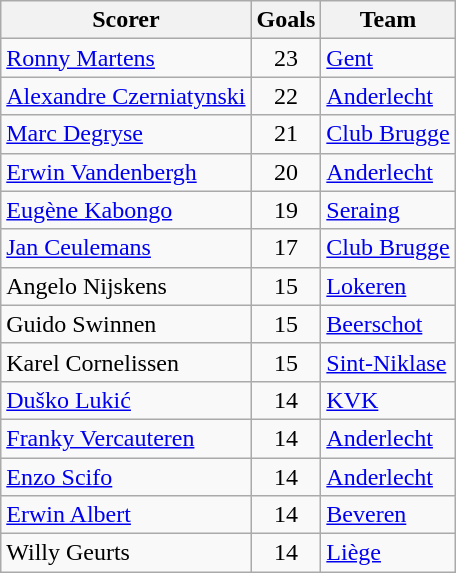<table class="wikitable">
<tr>
<th>Scorer</th>
<th>Goals</th>
<th>Team</th>
</tr>
<tr>
<td> <a href='#'>Ronny Martens</a></td>
<td style="text-align:center;">23</td>
<td><a href='#'>Gent</a></td>
</tr>
<tr>
<td> <a href='#'>Alexandre Czerniatynski</a></td>
<td style="text-align:center;">22</td>
<td><a href='#'>Anderlecht</a></td>
</tr>
<tr>
<td> <a href='#'>Marc Degryse</a></td>
<td style="text-align:center;">21</td>
<td><a href='#'>Club Brugge</a></td>
</tr>
<tr>
<td> <a href='#'>Erwin Vandenbergh</a></td>
<td style="text-align:center;">20</td>
<td><a href='#'>Anderlecht</a></td>
</tr>
<tr>
<td> <a href='#'>Eugène Kabongo</a></td>
<td style="text-align:center;">19</td>
<td><a href='#'>Seraing</a></td>
</tr>
<tr>
<td> <a href='#'>Jan Ceulemans</a></td>
<td style="text-align:center;">17</td>
<td><a href='#'>Club Brugge</a></td>
</tr>
<tr>
<td> Angelo Nijskens</td>
<td style="text-align:center;">15</td>
<td><a href='#'>Lokeren</a></td>
</tr>
<tr>
<td> Guido Swinnen</td>
<td style="text-align:center;">15</td>
<td><a href='#'>Beerschot</a></td>
</tr>
<tr>
<td> Karel Cornelissen</td>
<td style="text-align:center;">15</td>
<td><a href='#'>Sint-Niklase</a></td>
</tr>
<tr>
<td> <a href='#'>Duško Lukić</a></td>
<td style="text-align:center;">14</td>
<td><a href='#'>KVK</a></td>
</tr>
<tr>
<td> <a href='#'>Franky Vercauteren</a></td>
<td style="text-align:center;">14</td>
<td><a href='#'>Anderlecht</a></td>
</tr>
<tr>
<td> <a href='#'>Enzo Scifo</a></td>
<td style="text-align:center;">14</td>
<td><a href='#'>Anderlecht</a></td>
</tr>
<tr>
<td> <a href='#'>Erwin Albert</a></td>
<td style="text-align:center;">14</td>
<td><a href='#'>Beveren</a></td>
</tr>
<tr>
<td> Willy Geurts</td>
<td style="text-align:center;">14</td>
<td><a href='#'>Liège</a></td>
</tr>
</table>
